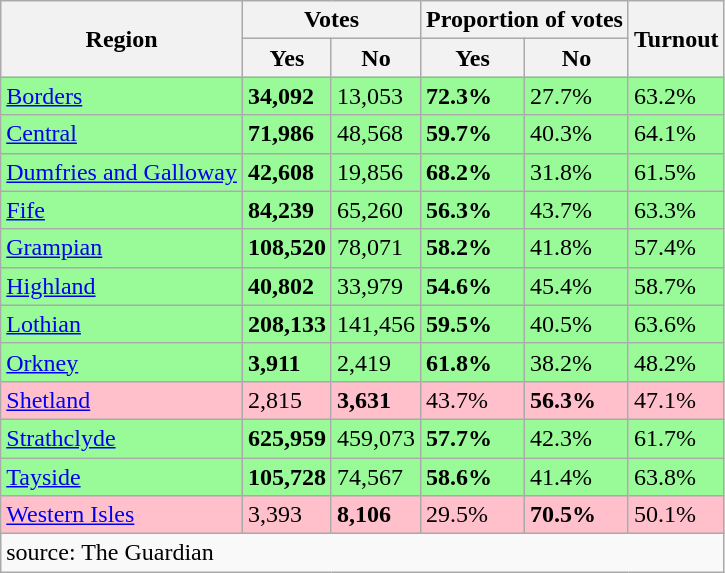<table class="wikitable sortable">
<tr>
<th rowspan=2>Region</th>
<th colspan=2>Votes</th>
<th colspan=2>Proportion of votes</th>
<th rowspan=2>Turnout</th>
</tr>
<tr>
<th>Yes</th>
<th>No</th>
<th>Yes</th>
<th>No</th>
</tr>
<tr style="background:palegreen;">
<td style="text-align:left;"><a href='#'>Borders</a></td>
<td><strong>34,092</strong></td>
<td>13,053</td>
<td><strong>72.3%</strong></td>
<td>27.7%</td>
<td>63.2%</td>
</tr>
<tr style="background:palegreen;">
<td style="text-align:left;"><a href='#'>Central</a></td>
<td><strong>71,986</strong></td>
<td>48,568</td>
<td><strong>59.7%</strong></td>
<td>40.3%</td>
<td>64.1%</td>
</tr>
<tr style="background:palegreen;">
<td style="text-align:left;"><a href='#'>Dumfries and Galloway</a></td>
<td><strong>42,608</strong></td>
<td>19,856</td>
<td><strong>68.2%</strong></td>
<td>31.8%</td>
<td>61.5%</td>
</tr>
<tr style="background:palegreen;">
<td style="text-align:left;"><a href='#'>Fife</a></td>
<td><strong>84,239</strong></td>
<td>65,260</td>
<td><strong>56.3%</strong></td>
<td>43.7%</td>
<td>63.3%</td>
</tr>
<tr style="background:palegreen;">
<td style="text-align:left;"><a href='#'>Grampian</a></td>
<td><strong>108,520</strong></td>
<td>78,071</td>
<td><strong>58.2%</strong></td>
<td>41.8%</td>
<td>57.4%</td>
</tr>
<tr style="background:palegreen;">
<td style="text-align:left;"><a href='#'>Highland</a></td>
<td><strong>40,802</strong></td>
<td>33,979</td>
<td><strong>54.6%</strong></td>
<td>45.4%</td>
<td>58.7%</td>
</tr>
<tr style="background:palegreen;">
<td style="text-align:left;"><a href='#'>Lothian</a></td>
<td><strong>208,133</strong></td>
<td>141,456</td>
<td><strong>59.5%</strong></td>
<td>40.5%</td>
<td>63.6%</td>
</tr>
<tr style="background:palegreen;">
<td style="text-align:left;"><a href='#'>Orkney</a></td>
<td><strong>3,911</strong></td>
<td>2,419</td>
<td><strong>61.8%</strong></td>
<td>38.2%</td>
<td>48.2%</td>
</tr>
<tr style="background:pink;">
<td style="text-align:left;"><a href='#'>Shetland</a></td>
<td>2,815</td>
<td><strong>3,631</strong></td>
<td>43.7%</td>
<td><strong>56.3%</strong></td>
<td>47.1%</td>
</tr>
<tr style="background:palegreen;">
<td style="text-align:left;"><a href='#'>Strathclyde</a></td>
<td><strong>625,959</strong></td>
<td>459,073</td>
<td><strong>57.7%</strong></td>
<td>42.3%</td>
<td>61.7%</td>
</tr>
<tr style="background:palegreen;">
<td style="text-align:left;"><a href='#'>Tayside</a></td>
<td><strong>105,728</strong></td>
<td>74,567</td>
<td><strong>58.6%</strong></td>
<td>41.4%</td>
<td>63.8%</td>
</tr>
<tr style="background:pink;">
<td style="text-align:left;"><a href='#'>Western Isles</a></td>
<td>3,393</td>
<td><strong>8,106</strong></td>
<td>29.5%</td>
<td><strong>70.5%</strong></td>
<td>50.1%</td>
</tr>
<tr>
<td colspan="6">source: The Guardian</td>
</tr>
</table>
